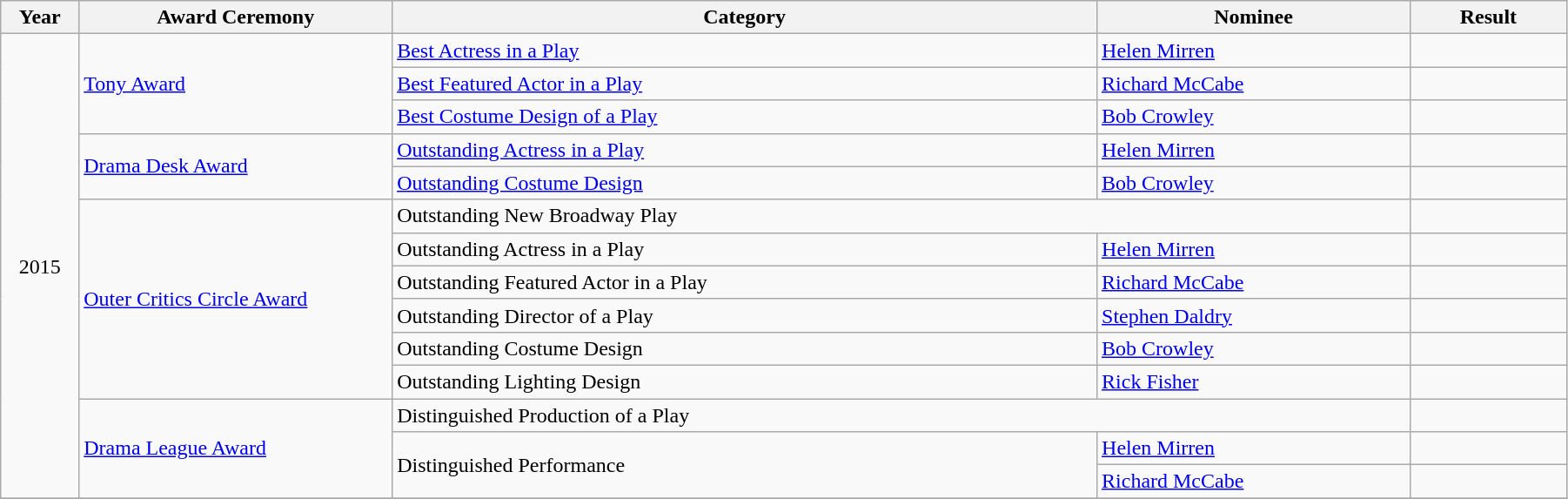<table class="wikitable" width="95%">
<tr>
<th width="5%">Year</th>
<th width="20%">Award Ceremony</th>
<th width="45%">Category</th>
<th width="20%">Nominee</th>
<th width="10%">Result</th>
</tr>
<tr>
<td rowspan="14" align="center">2015</td>
<td rowspan="3"><a href='#'>Tony Award</a></td>
<td><a href='#'>Best Actress in a Play</a></td>
<td><a href='#'>Helen Mirren</a></td>
<td></td>
</tr>
<tr>
<td><a href='#'>Best Featured Actor in a Play</a></td>
<td><a href='#'>Richard McCabe</a></td>
<td></td>
</tr>
<tr>
<td><a href='#'>Best Costume Design of a Play</a></td>
<td><a href='#'>Bob Crowley</a></td>
<td></td>
</tr>
<tr>
<td rowspan="2"><a href='#'>Drama Desk Award</a></td>
<td><a href='#'>Outstanding Actress in a Play</a></td>
<td><a href='#'>Helen Mirren</a></td>
<td></td>
</tr>
<tr>
<td><a href='#'>Outstanding Costume Design</a></td>
<td><a href='#'>Bob Crowley</a></td>
<td></td>
</tr>
<tr>
<td rowspan="6"><a href='#'>Outer Critics Circle Award</a></td>
<td colspan="2">Outstanding New Broadway Play</td>
<td></td>
</tr>
<tr>
<td>Outstanding Actress in a Play</td>
<td><a href='#'>Helen Mirren</a></td>
<td></td>
</tr>
<tr>
<td>Outstanding Featured Actor in a Play</td>
<td><a href='#'>Richard McCabe</a></td>
<td></td>
</tr>
<tr>
<td>Outstanding Director of a Play</td>
<td><a href='#'>Stephen Daldry</a></td>
<td></td>
</tr>
<tr>
<td>Outstanding Costume Design</td>
<td><a href='#'>Bob Crowley</a></td>
<td></td>
</tr>
<tr>
<td>Outstanding Lighting Design</td>
<td><a href='#'>Rick Fisher</a></td>
<td></td>
</tr>
<tr>
<td rowspan="3"><a href='#'>Drama League Award</a></td>
<td colspan="2">Distinguished Production of a Play</td>
<td></td>
</tr>
<tr>
<td rowspan="2">Distinguished Performance</td>
<td><a href='#'>Helen Mirren</a></td>
<td></td>
</tr>
<tr>
<td><a href='#'>Richard McCabe</a></td>
<td></td>
</tr>
<tr>
</tr>
</table>
